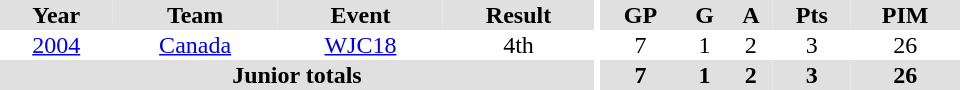<table border="0" cellpadding="1" cellspacing="0" ID="Table3" style="text-align:center; width:40em">
<tr ALIGN="center" bgcolor="#e0e0e0">
<th>Year</th>
<th>Team</th>
<th>Event</th>
<th>Result</th>
<th rowspan="99" bgcolor="#ffffff"></th>
<th>GP</th>
<th>G</th>
<th>A</th>
<th>Pts</th>
<th>PIM</th>
</tr>
<tr>
<td><a href='#'>2004</a></td>
<td><a href='#'>Canada</a></td>
<td><a href='#'>WJC18</a></td>
<td>4th</td>
<td>7</td>
<td>1</td>
<td>2</td>
<td>3</td>
<td>26</td>
</tr>
<tr bgcolor="#e0e0e0">
<th colspan="4">Junior totals</th>
<th>7</th>
<th>1</th>
<th>2</th>
<th>3</th>
<th>26</th>
</tr>
</table>
